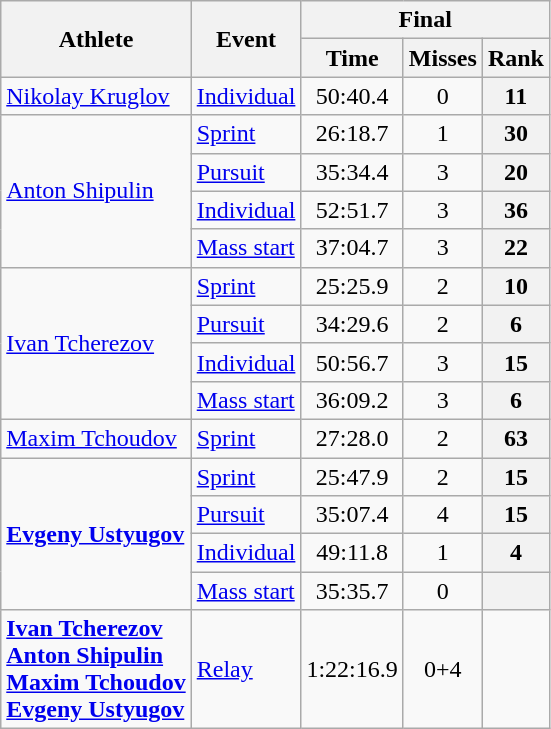<table class="wikitable">
<tr>
<th rowspan="2">Athlete</th>
<th rowspan="2">Event</th>
<th colspan="3">Final</th>
</tr>
<tr>
<th>Time</th>
<th>Misses</th>
<th>Rank</th>
</tr>
<tr>
<td><a href='#'>Nikolay Kruglov</a></td>
<td><a href='#'>Individual</a></td>
<td align="center">50:40.4</td>
<td align="center">0</td>
<th align="center">11</th>
</tr>
<tr>
<td rowspan=4><a href='#'>Anton Shipulin</a></td>
<td><a href='#'>Sprint</a></td>
<td align="center">26:18.7</td>
<td align="center">1</td>
<th align="center">30</th>
</tr>
<tr>
<td><a href='#'>Pursuit</a></td>
<td align="center">35:34.4</td>
<td align="center">3</td>
<th align="center">20</th>
</tr>
<tr>
<td><a href='#'>Individual</a></td>
<td align="center">52:51.7</td>
<td align="center">3</td>
<th align="center">36</th>
</tr>
<tr>
<td><a href='#'>Mass start</a></td>
<td align="center">37:04.7</td>
<td align="center">3</td>
<th align="center">22</th>
</tr>
<tr>
<td rowspan=4><a href='#'>Ivan Tcherezov</a></td>
<td><a href='#'>Sprint</a></td>
<td align="center">25:25.9</td>
<td align="center">2</td>
<th align="center">10</th>
</tr>
<tr>
<td><a href='#'>Pursuit</a></td>
<td align="center">34:29.6</td>
<td align="center">2</td>
<th align="center">6</th>
</tr>
<tr>
<td><a href='#'>Individual</a></td>
<td align="center">50:56.7</td>
<td align="center">3</td>
<th align="center">15</th>
</tr>
<tr>
<td><a href='#'>Mass start</a></td>
<td align="center">36:09.2</td>
<td align="center">3</td>
<th align="center">6</th>
</tr>
<tr>
<td><a href='#'>Maxim Tchoudov</a></td>
<td><a href='#'>Sprint</a></td>
<td align="center">27:28.0</td>
<td align="center">2</td>
<th align="center">63</th>
</tr>
<tr>
<td rowspan=4><strong><a href='#'>Evgeny Ustyugov</a></strong></td>
<td><a href='#'>Sprint</a></td>
<td align="center">25:47.9</td>
<td align="center">2</td>
<th align="center">15</th>
</tr>
<tr>
<td><a href='#'>Pursuit</a></td>
<td align="center">35:07.4</td>
<td align="center">4</td>
<th align="center">15</th>
</tr>
<tr>
<td><a href='#'>Individual</a></td>
<td align="center">49:11.8</td>
<td align="center">1</td>
<th align="center">4</th>
</tr>
<tr>
<td><a href='#'>Mass start</a></td>
<td align="center">35:35.7</td>
<td align="center">0</td>
<th align="center"></th>
</tr>
<tr>
<td><strong><a href='#'>Ivan Tcherezov</a><br><a href='#'>Anton Shipulin</a><br><a href='#'>Maxim Tchoudov</a><br><a href='#'>Evgeny Ustyugov</a></strong></td>
<td><a href='#'>Relay</a></td>
<td align="center">1:22:16.9</td>
<td align="center">0+4</td>
<td align="center"></td>
</tr>
</table>
